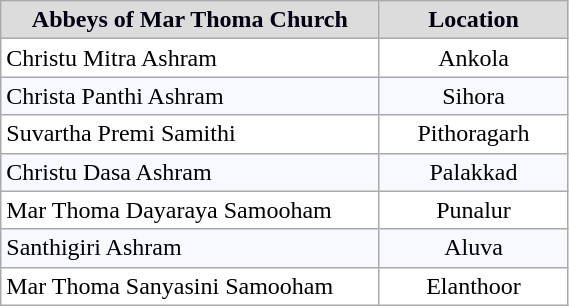<table class="wikitable" style="width: 30%;">
<tr>
<th style="background:#dcdcdc; width:50%; color:#001;">Abbeys of Mar Thoma Church</th>
<th style="background:#dcdcdc; width:25%; color:#001;">Location</th>
</tr>
<tr style="vertical-align:top; background:#fff;">
<td>Christu Mitra Ashram</td>
<td style="text-align: center;">Ankola</td>
</tr>
<tr style="vertical-align:top; background:#f8f8ff;">
<td>Christa Panthi Ashram</td>
<td style="text-align: center;">Sihora</td>
</tr>
<tr style="vertical-align:top; background:#fff;">
<td>Suvartha Premi Samithi</td>
<td style="text-align: center;">Pithoragarh</td>
</tr>
<tr style="vertical-align:top; background:#f8f8ff;">
<td>Christu Dasa Ashram</td>
<td style="text-align: center;">Palakkad</td>
</tr>
<tr style="vertical-align:top; background:#fff;">
<td>Mar Thoma Dayaraya Samooham</td>
<td style="text-align: center;">Punalur</td>
</tr>
<tr style="vertical-align:top; background:#f8f8ff;">
<td>Santhigiri Ashram</td>
<td style="text-align: center;">Aluva</td>
</tr>
<tr style="vertical-align:top; background:#fff;">
<td>Mar Thoma Sanyasini Samooham</td>
<td style="text-align: center;">Elanthoor</td>
</tr>
</table>
